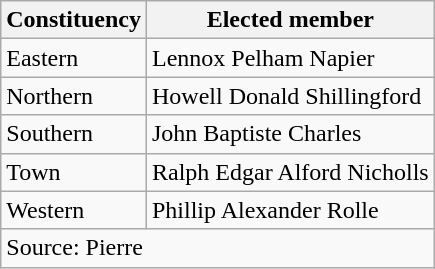<table class=wikitable>
<tr>
<th>Constituency</th>
<th>Elected member</th>
</tr>
<tr>
<td>Eastern</td>
<td>Lennox Pelham Napier</td>
</tr>
<tr>
<td>Northern</td>
<td>Howell Donald Shillingford</td>
</tr>
<tr>
<td>Southern</td>
<td>John Baptiste Charles</td>
</tr>
<tr>
<td>Town</td>
<td>Ralph Edgar Alford Nicholls</td>
</tr>
<tr>
<td>Western</td>
<td>Phillip Alexander Rolle</td>
</tr>
<tr>
<td colspan=2>Source: Pierre</td>
</tr>
</table>
